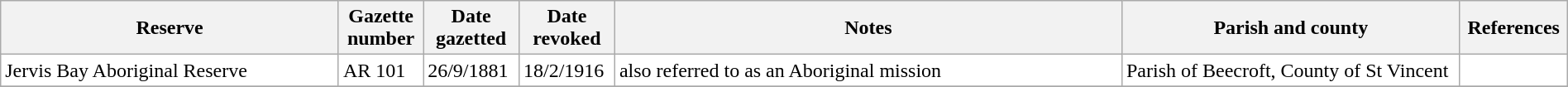<table class="wikitable" style="width:100%; background:#fff;">
<tr>
<th scope="col" style="width:20%;">Reserve</th>
<th scope="col" style="width:5%;">Gazette number</th>
<th scope="col" style="width:5%;">Date gazetted</th>
<th scope="col" style="width:5%;">Date revoked</th>
<th scope="col" class="unsortable" style="width: 30%">Notes</th>
<th scope="col" class="unsortable" style="width: 20%">Parish and county</th>
<th scope="col" class="unsortable" style="width: 5%">References</th>
</tr>
<tr>
<td>Jervis Bay Aboriginal Reserve</td>
<td>AR 101</td>
<td>26/9/1881</td>
<td>18/2/1916</td>
<td>also referred to as an Aboriginal mission</td>
<td>Parish of Beecroft, County of St Vincent</td>
<td></td>
</tr>
<tr>
</tr>
</table>
